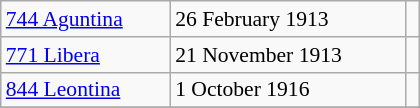<table class="wikitable floatleft" style="font-size: 0.9em; width: 280px;">
<tr>
<td><a href='#'>744 Aguntina</a></td>
<td>26 February 1913</td>
<td align=center></td>
</tr>
<tr>
<td><a href='#'>771 Libera</a></td>
<td>21 November 1913</td>
<td align=center></td>
</tr>
<tr>
<td><a href='#'>844 Leontina</a></td>
<td>1 October 1916</td>
<td align=center></td>
</tr>
<tr>
</tr>
</table>
